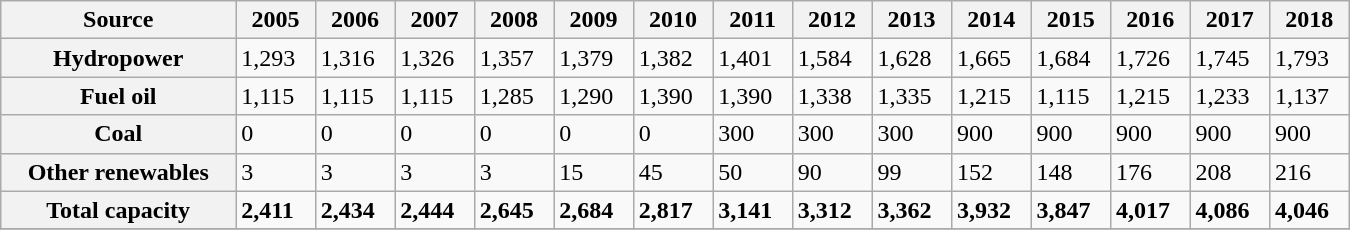<table class="wikitable plainrowheaders" width="900px">
<tr>
<th scope="col">Source</th>
<th scope="col">2005</th>
<th scope="col">2006</th>
<th scope="col">2007</th>
<th scope="col">2008</th>
<th scope="col">2009</th>
<th scope="col">2010</th>
<th scope="col">2011</th>
<th scope="col">2012</th>
<th scope="col">2013</th>
<th scope="col">2014</th>
<th scope="col">2015</th>
<th scope="col">2016</th>
<th scope="col">2017</th>
<th scope="col">2018</th>
</tr>
<tr>
<th scope="row"><span>Hydropower</span></th>
<td>1,293</td>
<td>1,316</td>
<td>1,326</td>
<td>1,357</td>
<td>1,379</td>
<td>1,382</td>
<td>1,401</td>
<td>1,584</td>
<td>1,628</td>
<td>1,665</td>
<td>1,684</td>
<td>1,726</td>
<td>1,745</td>
<td>1,793</td>
</tr>
<tr>
<th scope="row"><span>Fuel oil</span></th>
<td>1,115</td>
<td>1,115</td>
<td>1,115</td>
<td>1,285</td>
<td>1,290</td>
<td>1,390</td>
<td>1,390</td>
<td>1,338</td>
<td>1,335</td>
<td>1,215</td>
<td>1,115</td>
<td>1,215</td>
<td>1,233</td>
<td>1,137</td>
</tr>
<tr>
<th scope="row"><span>Coal</span></th>
<td>0</td>
<td>0</td>
<td>0</td>
<td>0</td>
<td>0</td>
<td>0</td>
<td>300</td>
<td>300</td>
<td>300</td>
<td>900</td>
<td>900</td>
<td>900</td>
<td>900</td>
<td>900</td>
</tr>
<tr>
<th scope="row"><span>Other renewables</span></th>
<td>3</td>
<td>3</td>
<td>3</td>
<td>3</td>
<td>15</td>
<td>45</td>
<td>50</td>
<td>90</td>
<td>99</td>
<td>152</td>
<td>148</td>
<td>176</td>
<td>208</td>
<td>216</td>
</tr>
<tr>
<th scope="row"><strong>Total capacity</strong></th>
<td><strong>2,411</strong></td>
<td><strong>2,434</strong></td>
<td><strong>2,444</strong></td>
<td><strong>2,645</strong></td>
<td><strong>2,684</strong></td>
<td><strong>2,817</strong></td>
<td><strong>3,141</strong></td>
<td><strong>3,312</strong></td>
<td><strong>3,362</strong></td>
<td><strong>3,932</strong></td>
<td><strong>3,847</strong></td>
<td><strong>4,017</strong></td>
<td><strong>4,086</strong></td>
<td><strong>4,046</strong></td>
</tr>
<tr>
</tr>
</table>
